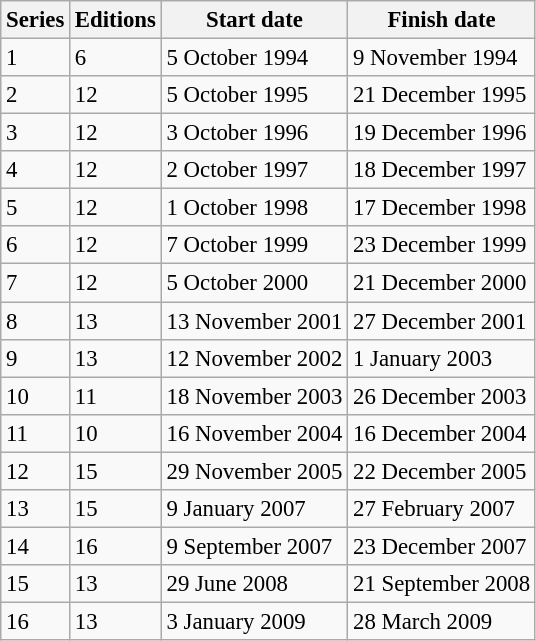<table class="wikitable" style="font-size: 95%;">
<tr>
<th>Series</th>
<th>Editions</th>
<th>Start date</th>
<th>Finish date</th>
</tr>
<tr>
<td>1</td>
<td>6</td>
<td>5 October 1994</td>
<td>9 November 1994</td>
</tr>
<tr>
<td>2</td>
<td>12</td>
<td>5 October 1995</td>
<td>21 December 1995</td>
</tr>
<tr>
<td>3</td>
<td>12</td>
<td>3 October 1996</td>
<td>19 December 1996</td>
</tr>
<tr>
<td>4</td>
<td>12</td>
<td>2 October 1997</td>
<td>18 December 1997</td>
</tr>
<tr>
<td>5</td>
<td>12</td>
<td>1 October 1998</td>
<td>17 December 1998</td>
</tr>
<tr>
<td>6</td>
<td>12</td>
<td>7 October 1999</td>
<td>23 December 1999</td>
</tr>
<tr>
<td>7</td>
<td>12</td>
<td>5 October 2000</td>
<td>21 December 2000</td>
</tr>
<tr>
<td>8</td>
<td>13</td>
<td>13 November 2001</td>
<td>27 December 2001</td>
</tr>
<tr>
<td>9</td>
<td>13</td>
<td>12 November 2002</td>
<td>1 January 2003</td>
</tr>
<tr>
<td>10</td>
<td>11</td>
<td>18 November 2003</td>
<td>26 December 2003</td>
</tr>
<tr>
<td>11</td>
<td>10</td>
<td>16 November 2004</td>
<td>16 December 2004</td>
</tr>
<tr>
<td>12</td>
<td>15</td>
<td>29 November 2005</td>
<td>22 December 2005</td>
</tr>
<tr>
<td>13</td>
<td>15</td>
<td>9 January 2007</td>
<td>27 February  2007</td>
</tr>
<tr>
<td>14</td>
<td>16</td>
<td>9 September 2007</td>
<td>23 December 2007</td>
</tr>
<tr>
<td>15</td>
<td>13</td>
<td>29 June 2008</td>
<td>21 September 2008</td>
</tr>
<tr>
<td>16</td>
<td>13</td>
<td>3 January 2009</td>
<td>28 March 2009</td>
</tr>
</table>
